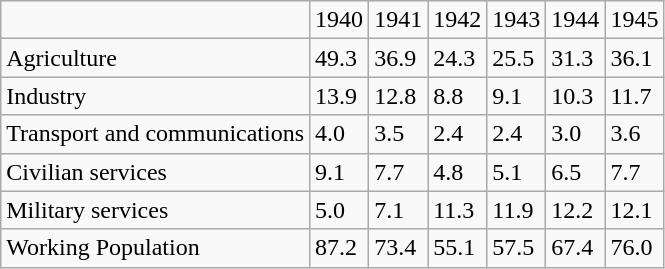<table class="wikitable">
<tr>
<td></td>
<td>1940</td>
<td>1941</td>
<td>1942</td>
<td>1943</td>
<td>1944</td>
<td>1945</td>
</tr>
<tr>
<td>Agriculture</td>
<td>49.3</td>
<td>36.9</td>
<td>24.3</td>
<td>25.5</td>
<td>31.3</td>
<td>36.1</td>
</tr>
<tr>
<td>Industry</td>
<td>13.9</td>
<td>12.8</td>
<td>8.8</td>
<td>9.1</td>
<td>10.3</td>
<td>11.7</td>
</tr>
<tr>
<td>Transport and communications</td>
<td>4.0</td>
<td>3.5</td>
<td>2.4</td>
<td>2.4</td>
<td>3.0</td>
<td>3.6</td>
</tr>
<tr>
<td>Civilian services</td>
<td>9.1</td>
<td>7.7</td>
<td>4.8</td>
<td>5.1</td>
<td>6.5</td>
<td>7.7</td>
</tr>
<tr>
<td>Military services</td>
<td>5.0</td>
<td>7.1</td>
<td>11.3</td>
<td>11.9</td>
<td>12.2</td>
<td>12.1</td>
</tr>
<tr>
<td>Working Population</td>
<td>87.2</td>
<td>73.4</td>
<td>55.1</td>
<td>57.5</td>
<td>67.4</td>
<td>76.0</td>
</tr>
</table>
